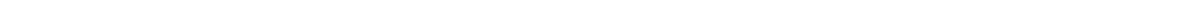<table style="width:1000px; text-align:center;">
<tr style="color:white;">
<td style="background:">5.89%</td>
<td style="background:">13.6%</td>
<td style="background:"><strong>65.86%</strong></td>
<td style="background:">14.65%</td>
</tr>
<tr>
<td></td>
<td></td>
<td></td>
<td></td>
</tr>
</table>
